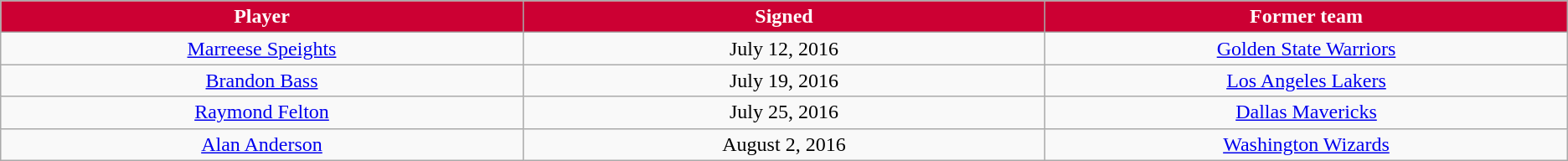<table class="wikitable sortable sortable">
<tr>
<th style="background:#CC0033; color:white" width="10%">Player</th>
<th style="background:#CC0033; color:white" width="10%">Signed</th>
<th style="background:#CC0033; color:white" width="10%">Former team</th>
</tr>
<tr style="text-align: center">
<td><a href='#'>Marreese Speights</a></td>
<td>July 12, 2016</td>
<td><a href='#'>Golden State Warriors</a></td>
</tr>
<tr style="text-align: center">
<td><a href='#'>Brandon Bass</a></td>
<td>July 19, 2016</td>
<td><a href='#'>Los Angeles Lakers</a></td>
</tr>
<tr style="text-align: center">
<td><a href='#'>Raymond Felton</a></td>
<td>July 25, 2016</td>
<td><a href='#'>Dallas Mavericks</a></td>
</tr>
<tr style="text-align: center">
<td><a href='#'>Alan Anderson</a></td>
<td>August 2, 2016</td>
<td><a href='#'>Washington Wizards</a></td>
</tr>
</table>
